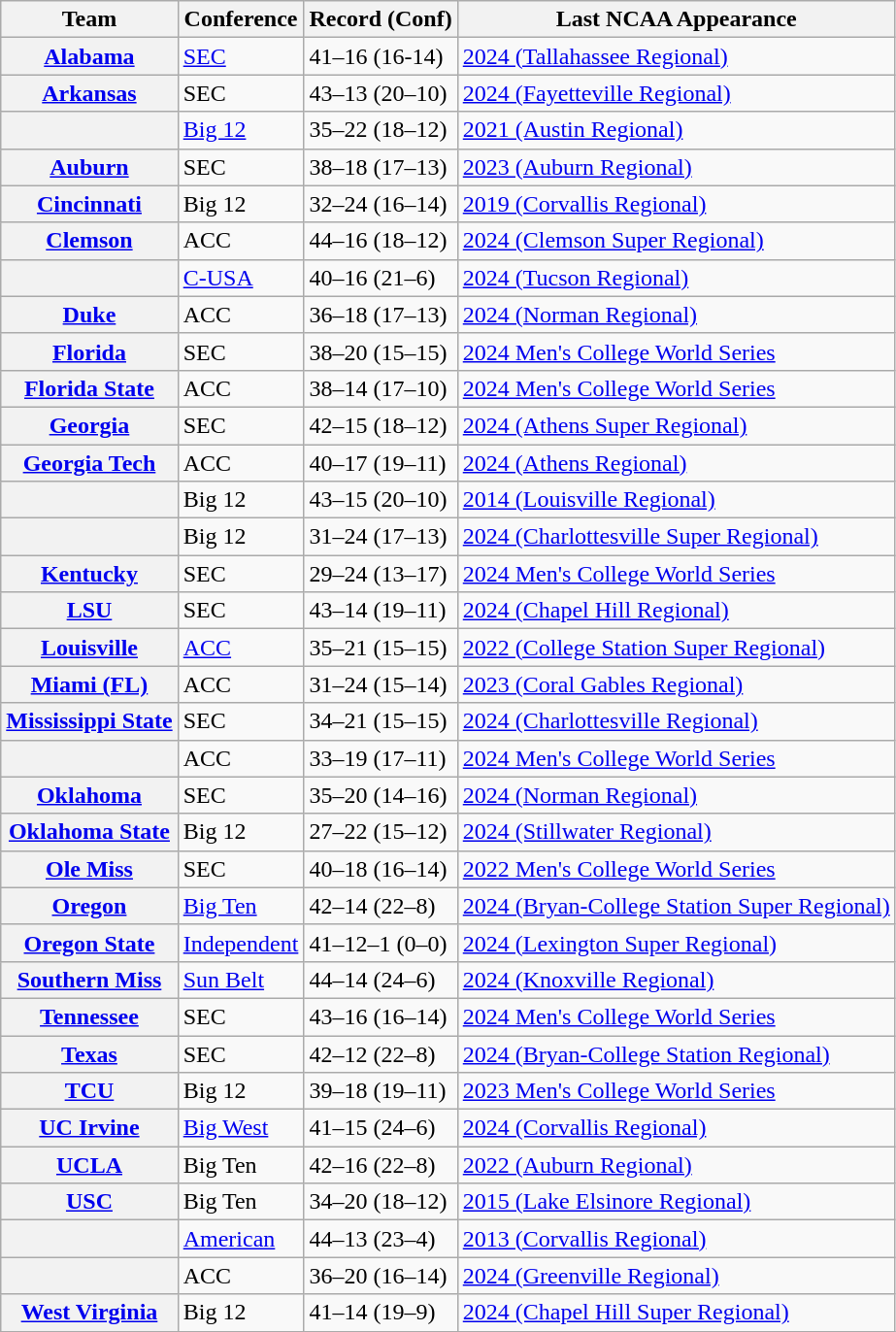<table class="wikitable sortable plainrowheaders">
<tr>
<th scope="col">Team</th>
<th scope="col">Conference</th>
<th scope="col">Record (Conf)</th>
<th scope="col">Last NCAA Appearance</th>
</tr>
<tr>
<th scope="row"><a href='#'>Alabama</a></th>
<td><a href='#'>SEC</a></td>
<td>41–16 (16-14)</td>
<td><a href='#'>2024 (Tallahassee Regional)</a></td>
</tr>
<tr>
<th scope="row"><a href='#'>Arkansas</a></th>
<td>SEC</td>
<td>43–13 (20–10)</td>
<td><a href='#'>2024 (Fayetteville Regional)</a></td>
</tr>
<tr>
<th scope="row"></th>
<td><a href='#'>Big 12</a></td>
<td>35–22 (18–12)</td>
<td><a href='#'>2021 (Austin Regional)</a></td>
</tr>
<tr>
<th scope="row"><a href='#'>Auburn</a></th>
<td>SEC</td>
<td>38–18 (17–13)</td>
<td><a href='#'>2023 (Auburn Regional)</a></td>
</tr>
<tr>
<th scope="row"><a href='#'>Cincinnati</a></th>
<td>Big 12</td>
<td>32–24 (16–14)</td>
<td><a href='#'>2019 (Corvallis Regional)</a></td>
</tr>
<tr>
<th scope="row"><a href='#'>Clemson</a></th>
<td>ACC</td>
<td>44–16 (18–12)</td>
<td><a href='#'>2024 (Clemson Super Regional)</a></td>
</tr>
<tr>
<th scope="row"></th>
<td><a href='#'>C-USA</a></td>
<td>40–16 (21–6)</td>
<td><a href='#'>2024 (Tucson Regional)</a></td>
</tr>
<tr>
<th scope="row"><a href='#'>Duke</a></th>
<td>ACC</td>
<td>36–18 (17–13)</td>
<td><a href='#'>2024 (Norman Regional)</a></td>
</tr>
<tr>
<th scope="row"><a href='#'>Florida</a></th>
<td>SEC</td>
<td>38–20 (15–15)</td>
<td><a href='#'>2024 Men's College World Series</a></td>
</tr>
<tr>
<th scope="row"><a href='#'>Florida State</a></th>
<td>ACC</td>
<td>38–14 (17–10)</td>
<td><a href='#'>2024 Men's College World Series</a></td>
</tr>
<tr>
<th scope="row"><a href='#'>Georgia</a></th>
<td>SEC</td>
<td>42–15 (18–12)</td>
<td><a href='#'>2024 (Athens Super Regional)</a></td>
</tr>
<tr>
<th scope="row"><a href='#'>Georgia Tech</a></th>
<td>ACC</td>
<td>40–17 (19–11)</td>
<td><a href='#'>2024 (Athens Regional)</a></td>
</tr>
<tr>
<th scope="row"></th>
<td>Big 12</td>
<td>43–15 (20–10)</td>
<td><a href='#'>2014 (Louisville Regional)</a></td>
</tr>
<tr>
<th scope="row"></th>
<td>Big 12</td>
<td>31–24 (17–13)</td>
<td><a href='#'>2024 (Charlottesville Super Regional)</a></td>
</tr>
<tr>
<th scope="row"><a href='#'>Kentucky</a></th>
<td>SEC</td>
<td>29–24 (13–17)</td>
<td><a href='#'>2024 Men's College World Series</a></td>
</tr>
<tr>
<th scope="row"><a href='#'>LSU</a></th>
<td>SEC</td>
<td>43–14 (19–11)</td>
<td><a href='#'>2024 (Chapel Hill Regional)</a></td>
</tr>
<tr>
<th scope="row"><a href='#'>Louisville</a></th>
<td><a href='#'>ACC</a></td>
<td>35–21 (15–15)</td>
<td><a href='#'>2022 (College Station Super Regional)</a></td>
</tr>
<tr>
<th scope="row"><a href='#'>Miami (FL)</a></th>
<td>ACC</td>
<td>31–24 (15–14)</td>
<td><a href='#'>2023 (Coral Gables Regional)</a></td>
</tr>
<tr>
<th scope="row"><a href='#'>Mississippi State</a></th>
<td>SEC</td>
<td>34–21 (15–15)</td>
<td><a href='#'>2024 (Charlottesville Regional)</a></td>
</tr>
<tr>
<th scope="row"></th>
<td>ACC</td>
<td>33–19 (17–11)</td>
<td><a href='#'>2024 Men's College World Series</a></td>
</tr>
<tr>
<th scope="row"><a href='#'>Oklahoma</a></th>
<td>SEC</td>
<td>35–20 (14–16)</td>
<td><a href='#'>2024 (Norman Regional)</a></td>
</tr>
<tr>
<th scope="row"><a href='#'>Oklahoma State</a></th>
<td>Big 12</td>
<td>27–22 (15–12)</td>
<td><a href='#'>2024 (Stillwater Regional)</a></td>
</tr>
<tr>
<th scope="row"><a href='#'>Ole Miss</a></th>
<td>SEC</td>
<td>40–18 (16–14)</td>
<td><a href='#'>2022 Men's College World Series</a></td>
</tr>
<tr>
<th scope="row"><a href='#'>Oregon</a></th>
<td><a href='#'>Big Ten</a></td>
<td>42–14 (22–8)</td>
<td><a href='#'>2024 (Bryan-College Station Super Regional)</a></td>
</tr>
<tr>
<th scope="row"><a href='#'>Oregon State</a></th>
<td><a href='#'>Independent</a></td>
<td>41–12–1 (0–0)</td>
<td><a href='#'>2024 (Lexington Super Regional)</a></td>
</tr>
<tr>
<th scope="row"><a href='#'>Southern Miss</a></th>
<td><a href='#'>Sun Belt</a></td>
<td>44–14 (24–6)</td>
<td><a href='#'>2024 (Knoxville Regional)</a></td>
</tr>
<tr>
<th scope="row"><a href='#'>Tennessee</a></th>
<td>SEC</td>
<td>43–16 (16–14)</td>
<td><a href='#'>2024 Men's College World Series</a></td>
</tr>
<tr>
<th scope="row"><a href='#'>Texas</a></th>
<td>SEC</td>
<td>42–12 (22–8)</td>
<td><a href='#'>2024 (Bryan-College Station Regional)</a></td>
</tr>
<tr>
<th scope="row"><a href='#'>TCU</a></th>
<td>Big 12</td>
<td>39–18 (19–11)</td>
<td><a href='#'>2023 Men's College World Series</a></td>
</tr>
<tr>
<th scope="row"><a href='#'>UC Irvine</a></th>
<td><a href='#'>Big West</a></td>
<td>41–15 (24–6)</td>
<td><a href='#'>2024 (Corvallis Regional)</a></td>
</tr>
<tr>
<th scope="row"><a href='#'>UCLA</a></th>
<td>Big Ten</td>
<td>42–16 (22–8)</td>
<td><a href='#'>2022 (Auburn Regional)</a></td>
</tr>
<tr>
<th scope="row"><a href='#'>USC</a></th>
<td>Big Ten</td>
<td>34–20 (18–12)</td>
<td><a href='#'>2015 (Lake Elsinore Regional)</a></td>
</tr>
<tr>
<th scope="row"></th>
<td><a href='#'>American</a></td>
<td>44–13 (23–4)</td>
<td><a href='#'>2013 (Corvallis Regional)</a></td>
</tr>
<tr>
<th scope="row"></th>
<td>ACC</td>
<td>36–20 (16–14)</td>
<td><a href='#'>2024 (Greenville Regional)</a></td>
</tr>
<tr>
<th scope="row"><a href='#'>West Virginia</a></th>
<td>Big 12</td>
<td>41–14 (19–9)</td>
<td><a href='#'>2024 (Chapel Hill Super Regional)</a></td>
</tr>
<tr>
</tr>
</table>
